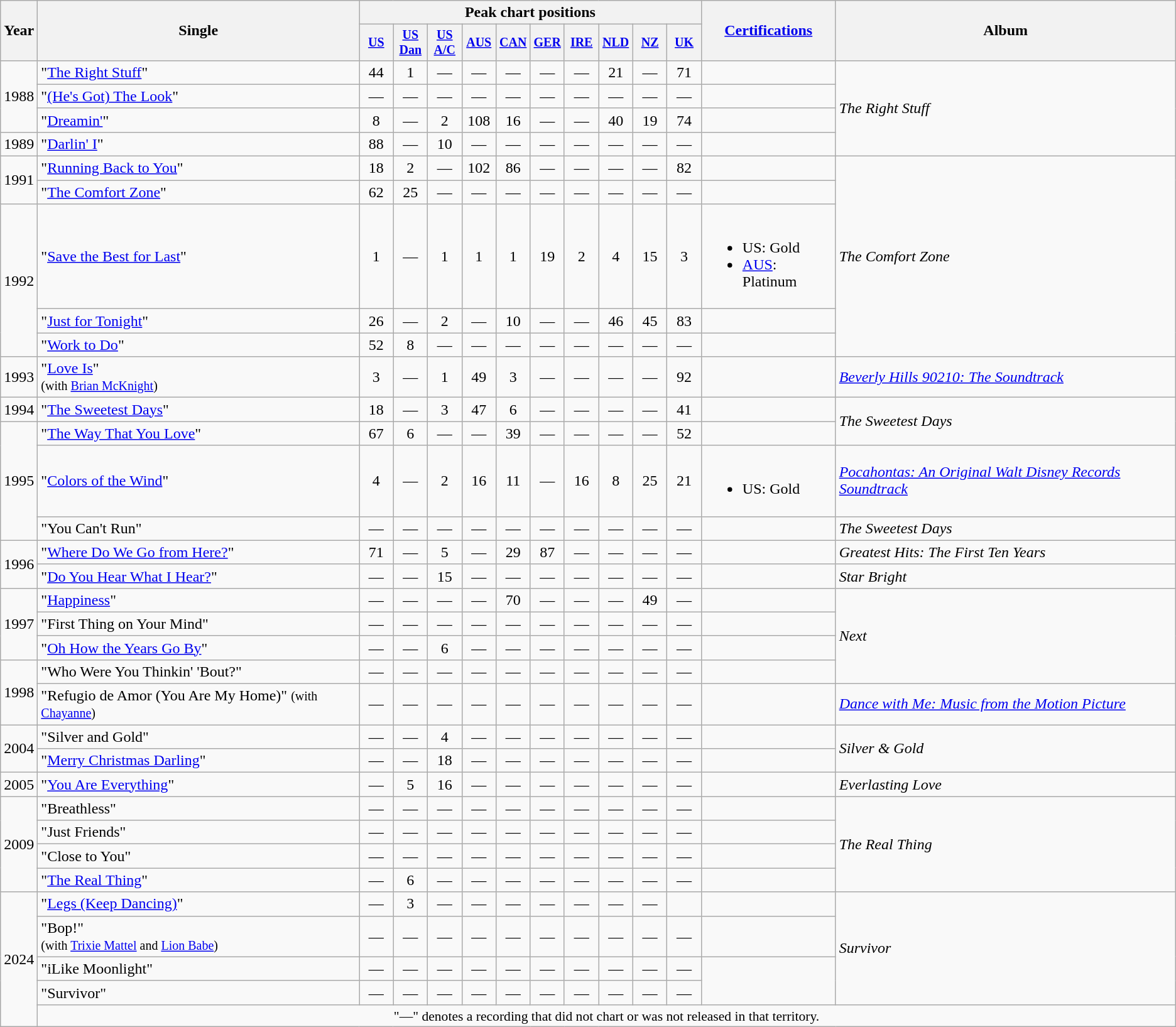<table class="wikitable" style="text-align:center;">
<tr>
<th rowspan="2">Year</th>
<th rowspan="2">Single</th>
<th colspan="10">Peak chart positions</th>
<th rowspan="2"><a href='#'>Certifications</a></th>
<th rowspan="2">Album</th>
</tr>
<tr style="font-size:smaller;">
<th width="30"><a href='#'>US</a><br></th>
<th width="30"><a href='#'>US<br>Dan</a><br></th>
<th width="30"><a href='#'>US<br>A/C</a><br></th>
<th width="30"><a href='#'>AUS</a><br></th>
<th width="30"><a href='#'>CAN</a><br></th>
<th width="30"><a href='#'>GER</a><br></th>
<th width="30"><a href='#'>IRE</a><br></th>
<th width="30"><a href='#'>NLD</a><br></th>
<th width="30"><a href='#'>NZ</a><br></th>
<th width="30"><a href='#'>UK</a><br></th>
</tr>
<tr>
<td rowspan="3">1988</td>
<td align="left">"<a href='#'>The Right Stuff</a>" </td>
<td>44</td>
<td>1</td>
<td>—</td>
<td>—</td>
<td>—</td>
<td>—</td>
<td>—</td>
<td>21</td>
<td>—</td>
<td>71</td>
<td align="left"></td>
<td align="left" rowspan="4"><em>The Right Stuff</em></td>
</tr>
<tr>
<td align="left">"<a href='#'>(He's Got) The Look</a>"</td>
<td>—</td>
<td>—</td>
<td>—</td>
<td>—</td>
<td>—</td>
<td>—</td>
<td>—</td>
<td>—</td>
<td>—</td>
<td>—</td>
<td align="left"></td>
</tr>
<tr>
<td align="left">"<a href='#'>Dreamin'</a>"</td>
<td>8</td>
<td>—</td>
<td>2</td>
<td>108</td>
<td>16</td>
<td>—</td>
<td>—</td>
<td>40</td>
<td>19</td>
<td>74</td>
<td align="left"></td>
</tr>
<tr>
<td>1989</td>
<td align="left">"<a href='#'>Darlin' I</a>"</td>
<td>88</td>
<td>—</td>
<td>10</td>
<td>—</td>
<td>—</td>
<td>—</td>
<td>—</td>
<td>—</td>
<td>—</td>
<td>—</td>
<td align="left"></td>
</tr>
<tr>
<td rowspan="2">1991</td>
<td align="left">"<a href='#'>Running Back to You</a>"</td>
<td>18</td>
<td>2</td>
<td>—</td>
<td>102</td>
<td>86</td>
<td>—</td>
<td>—</td>
<td>—</td>
<td>—</td>
<td>82</td>
<td align="left"></td>
<td align="left" rowspan="5"><em>The Comfort Zone</em></td>
</tr>
<tr>
<td align="left">"<a href='#'>The Comfort Zone</a>"</td>
<td>62</td>
<td>25</td>
<td>—</td>
<td>—</td>
<td>—</td>
<td>—</td>
<td>—</td>
<td>—</td>
<td>—</td>
<td>—</td>
<td align="left"></td>
</tr>
<tr>
<td rowspan="3">1992</td>
<td align="left">"<a href='#'>Save the Best for Last</a>"</td>
<td>1</td>
<td>—</td>
<td>1</td>
<td>1</td>
<td>1</td>
<td>19</td>
<td>2</td>
<td>4</td>
<td>15</td>
<td>3</td>
<td align="left"><br><ul><li>US: Gold</li><li><a href='#'>AUS</a>: Platinum</li></ul></td>
</tr>
<tr>
<td align="left">"<a href='#'>Just for Tonight</a>"</td>
<td>26</td>
<td>—</td>
<td>2</td>
<td>—</td>
<td>10</td>
<td>—</td>
<td>—</td>
<td>46</td>
<td>45</td>
<td>83</td>
<td align="left"></td>
</tr>
<tr>
<td align="left">"<a href='#'>Work to Do</a>"</td>
<td>52</td>
<td>8</td>
<td>—</td>
<td>—</td>
<td>—</td>
<td>—</td>
<td>—</td>
<td>—</td>
<td>—</td>
<td>—</td>
<td align="left"></td>
</tr>
<tr>
<td>1993</td>
<td align="left">"<a href='#'>Love Is</a>"<br><small>(with <a href='#'>Brian McKnight</a>)</small></td>
<td>3</td>
<td>—</td>
<td>1</td>
<td>49</td>
<td>3</td>
<td>—</td>
<td>—</td>
<td>—</td>
<td>—</td>
<td>92</td>
<td align="left"></td>
<td align="left"><em><a href='#'>Beverly Hills 90210: The Soundtrack</a></em></td>
</tr>
<tr>
<td>1994</td>
<td align="left">"<a href='#'>The Sweetest Days</a>"</td>
<td>18</td>
<td>—</td>
<td>3</td>
<td>47</td>
<td>6</td>
<td>—</td>
<td>—</td>
<td>—</td>
<td>—</td>
<td>41</td>
<td align="left"></td>
<td align="left" rowspan="2"><em>The Sweetest Days</em></td>
</tr>
<tr>
<td rowspan="3">1995</td>
<td align="left">"<a href='#'>The Way That You Love</a>"</td>
<td>67</td>
<td>6</td>
<td>—</td>
<td>—</td>
<td>39</td>
<td>—</td>
<td>—</td>
<td>—</td>
<td>—</td>
<td>52</td>
<td align="left"></td>
</tr>
<tr>
<td align="left">"<a href='#'>Colors of the Wind</a>"</td>
<td>4</td>
<td>—</td>
<td>2</td>
<td>16</td>
<td>11</td>
<td>—</td>
<td>16</td>
<td>8</td>
<td>25</td>
<td>21</td>
<td align="left"><br><ul><li>US: Gold</li></ul></td>
<td align="left"><em><a href='#'>Pocahontas: An Original Walt Disney Records Soundtrack</a></em></td>
</tr>
<tr>
<td align="left">"You Can't Run"</td>
<td>—</td>
<td>—</td>
<td>—</td>
<td>—</td>
<td>—</td>
<td>—</td>
<td>—</td>
<td>—</td>
<td>—</td>
<td>—</td>
<td align="left"></td>
<td align="left"><em>The Sweetest Days</em></td>
</tr>
<tr>
<td rowspan="2">1996</td>
<td align="left">"<a href='#'>Where Do We Go from Here?</a>"</td>
<td>71</td>
<td>—</td>
<td>5</td>
<td>—</td>
<td>29</td>
<td>87</td>
<td>—</td>
<td>—</td>
<td>—</td>
<td>—</td>
<td align="left"></td>
<td align="left"><em>Greatest Hits: The First Ten Years</em></td>
</tr>
<tr>
<td align="left">"<a href='#'>Do You Hear What I Hear?</a>"</td>
<td>—</td>
<td>—</td>
<td>15</td>
<td>—</td>
<td>—</td>
<td>—</td>
<td>—</td>
<td>—</td>
<td>—</td>
<td>—</td>
<td align="left"></td>
<td align="left"><em>Star Bright</em></td>
</tr>
<tr>
<td rowspan="3">1997</td>
<td align="left">"<a href='#'>Happiness</a>"</td>
<td>—</td>
<td>—</td>
<td>—</td>
<td>—</td>
<td>70</td>
<td>—</td>
<td>—</td>
<td>—</td>
<td>49</td>
<td>—</td>
<td align="left"></td>
<td align="left" rowspan="4"><em>Next</em></td>
</tr>
<tr>
<td align="left">"First Thing on Your Mind"</td>
<td>—</td>
<td>—</td>
<td>—</td>
<td>—</td>
<td>—</td>
<td>—</td>
<td>—</td>
<td>—</td>
<td>—</td>
<td>—</td>
<td align="left"></td>
</tr>
<tr>
<td align="left">"<a href='#'>Oh How the Years Go By</a>"</td>
<td>—</td>
<td>—</td>
<td>6</td>
<td>—</td>
<td>—</td>
<td>—</td>
<td>—</td>
<td>—</td>
<td>—</td>
<td>—</td>
<td align="left"></td>
</tr>
<tr>
<td rowspan="2">1998</td>
<td align="left">"Who Were You Thinkin' 'Bout?"</td>
<td>—</td>
<td>—</td>
<td>—</td>
<td>—</td>
<td>—</td>
<td>—</td>
<td>—</td>
<td>—</td>
<td>—</td>
<td>—</td>
<td align="left"></td>
</tr>
<tr>
<td align="left">"Refugio de Amor (You Are My Home)" <small>(with <a href='#'>Chayanne</a>)</small> </td>
<td>—</td>
<td>—</td>
<td>—</td>
<td>—</td>
<td>—</td>
<td>—</td>
<td>—</td>
<td>—</td>
<td>—</td>
<td>—</td>
<td align="left"></td>
<td align="left"><em><a href='#'>Dance with Me: Music from the Motion Picture</a></em></td>
</tr>
<tr>
<td rowspan="2">2004</td>
<td align="left">"Silver and Gold"</td>
<td>—</td>
<td>—</td>
<td>4</td>
<td>—</td>
<td>—</td>
<td>—</td>
<td>—</td>
<td>—</td>
<td>—</td>
<td>—</td>
<td align="left"></td>
<td align="left" rowspan="2"><em>Silver & Gold</em></td>
</tr>
<tr>
<td align="left">"<a href='#'>Merry Christmas Darling</a>"</td>
<td>—</td>
<td>—</td>
<td>18</td>
<td>—</td>
<td>—</td>
<td>—</td>
<td>—</td>
<td>—</td>
<td>—</td>
<td>—</td>
<td align="left"></td>
</tr>
<tr>
<td>2005</td>
<td align="left">"<a href='#'>You Are Everything</a>"</td>
<td>—</td>
<td>5</td>
<td>16</td>
<td>—</td>
<td>—</td>
<td>—</td>
<td>—</td>
<td>—</td>
<td>—</td>
<td>—</td>
<td align="left"></td>
<td align="left"><em>Everlasting Love</em></td>
</tr>
<tr>
<td rowspan="4">2009</td>
<td align="left">"Breathless"</td>
<td>—</td>
<td>—</td>
<td>—</td>
<td>—</td>
<td>—</td>
<td>—</td>
<td>—</td>
<td>—</td>
<td>—</td>
<td>—</td>
<td align="left"></td>
<td align="left" rowspan="4"><em>The Real Thing</em></td>
</tr>
<tr>
<td align="left">"Just Friends" </td>
<td>—</td>
<td>—</td>
<td>—</td>
<td>—</td>
<td>—</td>
<td>—</td>
<td>—</td>
<td>—</td>
<td>—</td>
<td>—</td>
<td align="left"></td>
</tr>
<tr>
<td align="left">"Close to You"</td>
<td>—</td>
<td>—</td>
<td>—</td>
<td>—</td>
<td>—</td>
<td>—</td>
<td>—</td>
<td>—</td>
<td>—</td>
<td>—</td>
<td align="left"></td>
</tr>
<tr>
<td align="left">"<a href='#'>The Real Thing</a>"</td>
<td>—</td>
<td>6</td>
<td>—</td>
<td>—</td>
<td>—</td>
<td>—</td>
<td>—</td>
<td>—</td>
<td>—</td>
<td>—</td>
<td align="left"></td>
</tr>
<tr>
<td rowspan=43">2024</td>
<td align="left">"<a href='#'>Legs (Keep Dancing)</a>"</td>
<td>—</td>
<td>3</td>
<td>—</td>
<td>—</td>
<td>—</td>
<td>—</td>
<td>—</td>
<td>—</td>
<td>—</td>
<td></td>
<td align="left"></td>
<td align="left" rowspan="4"><em>Survivor</em></td>
</tr>
<tr>
<td align="left">"Bop!"<br><small>(with <a href='#'>Trixie Mattel</a> and <a href='#'>Lion Babe</a>)</small></td>
<td>—</td>
<td>—</td>
<td>—</td>
<td>—</td>
<td>—</td>
<td>—</td>
<td>—</td>
<td>—</td>
<td>—</td>
<td>—</td>
<td></td>
</tr>
<tr>
<td align="left">"iLike Moonlight"</td>
<td>—</td>
<td>—</td>
<td>—</td>
<td>—</td>
<td>—</td>
<td>—</td>
<td>—</td>
<td>—</td>
<td>—</td>
<td>—</td>
</tr>
<tr>
<td align="left">"Survivor"</td>
<td>—</td>
<td>—</td>
<td>—</td>
<td>—</td>
<td>—</td>
<td>—</td>
<td>—</td>
<td>—</td>
<td>—</td>
<td>—</td>
</tr>
<tr>
<td colspan="18" style="font-size:90%">"—" denotes a recording that did not chart or was not released in that territory.</td>
</tr>
</table>
